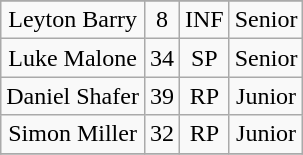<table class="wikitable" style="text-align:center" >
<tr>
</tr>
<tr>
<td>Leyton Barry</td>
<td>8</td>
<td>INF</td>
<td>Senior</td>
</tr>
<tr>
<td>Luke Malone</td>
<td>34</td>
<td>SP</td>
<td>Senior</td>
</tr>
<tr>
<td>Daniel Shafer</td>
<td>39</td>
<td>RP</td>
<td>Junior</td>
</tr>
<tr>
<td>Simon Miller</td>
<td>32</td>
<td>RP</td>
<td>Junior</td>
</tr>
<tr>
</tr>
</table>
